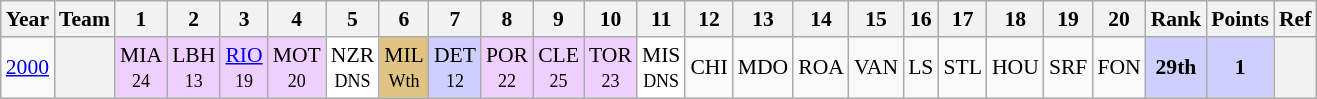<table class="wikitable" style="text-align:center; font-size:90%">
<tr>
<th>Year</th>
<th>Team</th>
<th>1</th>
<th>2</th>
<th>3</th>
<th>4</th>
<th>5</th>
<th>6</th>
<th>7</th>
<th>8</th>
<th>9</th>
<th>10</th>
<th>11</th>
<th>12</th>
<th>13</th>
<th>14</th>
<th>15</th>
<th>16</th>
<th>17</th>
<th>18</th>
<th>19</th>
<th>20</th>
<th>Rank</th>
<th>Points</th>
<th>Ref</th>
</tr>
<tr>
<td><a href='#'>2000</a></td>
<th></th>
<td style="background:#EFCFFF;">MIA<br><small>24</small></td>
<td style="background:#EFCFFF;">LBH<br><small>13</small></td>
<td style="background:#EFCFFF;"><a href='#'>RIO</a><br><small>19</small></td>
<td style="background:#EFCFFF;">MOT<br><small>20</small></td>
<td style="background:#FFFFFF;">NZR<br><small>DNS</small></td>
<td style="background:#DFC484;">MIL<br><small>Wth</small></td>
<td style="background:#CFCFFF;">DET<br><small>12</small></td>
<td style="background:#EFCFFF;">POR<br><small>22</small></td>
<td style="background:#EFCFFF;">CLE<br><small>25</small></td>
<td style="background:#EFCFFF;">TOR<br><small>23</small></td>
<td style="background:#FFFFFF;">MIS<br><small>DNS</small></td>
<td>CHI</td>
<td>MDO</td>
<td>ROA</td>
<td>VAN</td>
<td>LS</td>
<td>STL</td>
<td>HOU</td>
<td>SRF</td>
<td>FON</td>
<td style="background:#CFCFFF;"><strong>29th</strong></td>
<td style="background:#CFCFFF;"><strong>1</strong></td>
<th></th>
</tr>
</table>
